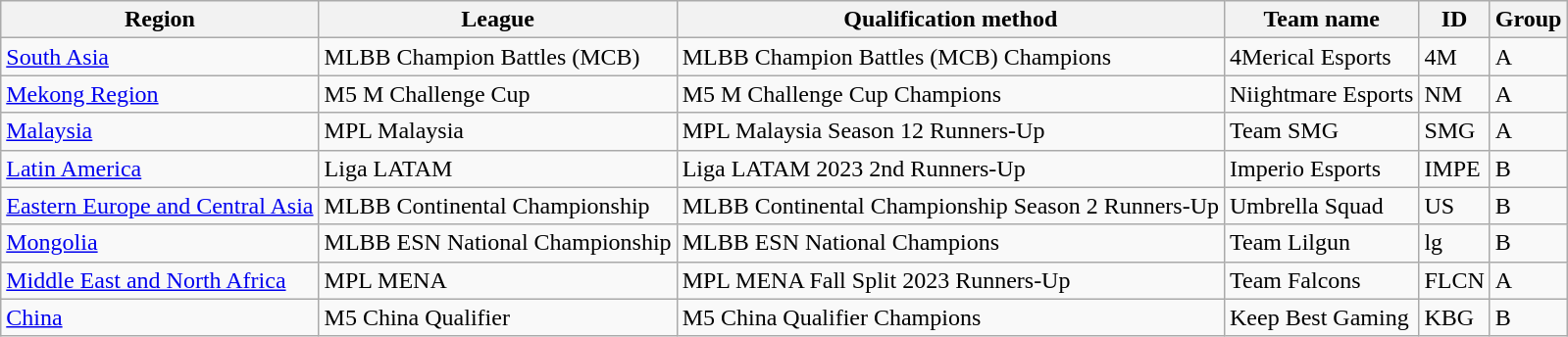<table class="wikitable sortable">
<tr>
<th>Region</th>
<th>League</th>
<th>Qualification method</th>
<th>Team name</th>
<th>ID</th>
<th>Group</th>
</tr>
<tr>
<td><a href='#'>South Asia</a></td>
<td>MLBB Champion Battles (MCB)</td>
<td>MLBB Champion Battles (MCB) Champions</td>
<td> 4Merical Esports</td>
<td>4M</td>
<td>A</td>
</tr>
<tr>
<td><a href='#'>Mekong Region</a></td>
<td>M5 M Challenge Cup</td>
<td>M5 M Challenge Cup Champions</td>
<td> Niightmare Esports</td>
<td>NM</td>
<td>A</td>
</tr>
<tr>
<td><a href='#'>Malaysia</a></td>
<td>MPL Malaysia</td>
<td>MPL Malaysia Season 12 Runners-Up</td>
<td> Team SMG</td>
<td>SMG</td>
<td>A</td>
</tr>
<tr>
<td><a href='#'>Latin America</a></td>
<td>Liga LATAM</td>
<td>Liga LATAM 2023 2nd Runners-Up</td>
<td> Imperio Esports</td>
<td>IMPE</td>
<td>B</td>
</tr>
<tr>
<td><a href='#'>Eastern Europe and Central Asia</a></td>
<td>MLBB Continental Championship</td>
<td>MLBB Continental Championship Season 2 Runners-Up</td>
<td> Umbrella Squad</td>
<td>US</td>
<td>B</td>
</tr>
<tr>
<td><a href='#'>Mongolia</a></td>
<td>MLBB ESN National Championship</td>
<td>MLBB ESN National Champions</td>
<td> Team Lilgun</td>
<td>lg</td>
<td>B</td>
</tr>
<tr>
<td><a href='#'>Middle East and North Africa</a></td>
<td>MPL MENA</td>
<td>MPL MENA Fall Split 2023 Runners-Up</td>
<td> Team Falcons</td>
<td>FLCN</td>
<td>A</td>
</tr>
<tr>
<td><a href='#'>China</a></td>
<td>M5 China Qualifier</td>
<td>M5 China Qualifier Champions</td>
<td> Keep Best Gaming</td>
<td>KBG</td>
<td>B</td>
</tr>
</table>
